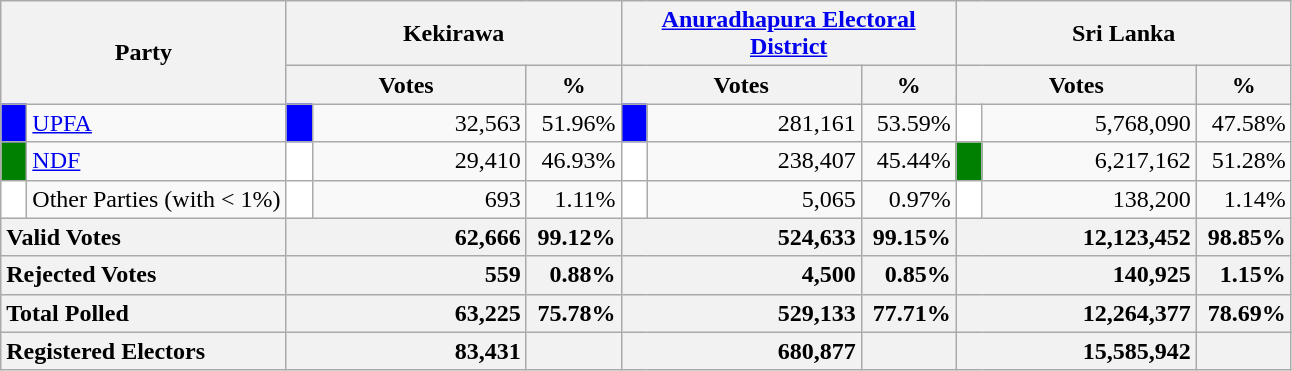<table class="wikitable">
<tr>
<th colspan="2" width="144px"rowspan="2">Party</th>
<th colspan="3" width="216px">Kekirawa</th>
<th colspan="3" width="216px"><a href='#'>Anuradhapura Electoral District</a></th>
<th colspan="3" width="216px">Sri Lanka</th>
</tr>
<tr>
<th colspan="2" width="144px">Votes</th>
<th>%</th>
<th colspan="2" width="144px">Votes</th>
<th>%</th>
<th colspan="2" width="144px">Votes</th>
<th>%</th>
</tr>
<tr>
<td style="background-color:blue;" width="10px"></td>
<td style="text-align:left;"><a href='#'>UPFA</a></td>
<td style="background-color:blue;" width="10px"></td>
<td style="text-align:right;">32,563</td>
<td style="text-align:right;">51.96%</td>
<td style="background-color:blue;" width="10px"></td>
<td style="text-align:right;">281,161</td>
<td style="text-align:right;">53.59%</td>
<td style="background-color:white;" width="10px"></td>
<td style="text-align:right;">5,768,090</td>
<td style="text-align:right;">47.58%</td>
</tr>
<tr>
<td style="background-color:green;" width="10px"></td>
<td style="text-align:left;"><a href='#'>NDF</a></td>
<td style="background-color:white;" width="10px"></td>
<td style="text-align:right;">29,410</td>
<td style="text-align:right;">46.93%</td>
<td style="background-color:white;" width="10px"></td>
<td style="text-align:right;">238,407</td>
<td style="text-align:right;">45.44%</td>
<td style="background-color:green;" width="10px"></td>
<td style="text-align:right;">6,217,162</td>
<td style="text-align:right;">51.28%</td>
</tr>
<tr>
<td style="background-color:white;" width="10px"></td>
<td style="text-align:left;">Other Parties (with < 1%)</td>
<td style="background-color:white;" width="10px"></td>
<td style="text-align:right;">693</td>
<td style="text-align:right;">1.11%</td>
<td style="background-color:white;" width="10px"></td>
<td style="text-align:right;">5,065</td>
<td style="text-align:right;">0.97%</td>
<td style="background-color:white;" width="10px"></td>
<td style="text-align:right;">138,200</td>
<td style="text-align:right;">1.14%</td>
</tr>
<tr>
<th colspan="2" width="144px"style="text-align:left;">Valid Votes</th>
<th style="text-align:right;"colspan="2" width="144px">62,666</th>
<th style="text-align:right;">99.12%</th>
<th style="text-align:right;"colspan="2" width="144px">524,633</th>
<th style="text-align:right;">99.15%</th>
<th style="text-align:right;"colspan="2" width="144px">12,123,452</th>
<th style="text-align:right;">98.85%</th>
</tr>
<tr>
<th colspan="2" width="144px"style="text-align:left;">Rejected Votes</th>
<th style="text-align:right;"colspan="2" width="144px">559</th>
<th style="text-align:right;">0.88%</th>
<th style="text-align:right;"colspan="2" width="144px">4,500</th>
<th style="text-align:right;">0.85%</th>
<th style="text-align:right;"colspan="2" width="144px">140,925</th>
<th style="text-align:right;">1.15%</th>
</tr>
<tr>
<th colspan="2" width="144px"style="text-align:left;">Total Polled</th>
<th style="text-align:right;"colspan="2" width="144px">63,225</th>
<th style="text-align:right;">75.78%</th>
<th style="text-align:right;"colspan="2" width="144px">529,133</th>
<th style="text-align:right;">77.71%</th>
<th style="text-align:right;"colspan="2" width="144px">12,264,377</th>
<th style="text-align:right;">78.69%</th>
</tr>
<tr>
<th colspan="2" width="144px"style="text-align:left;">Registered Electors</th>
<th style="text-align:right;"colspan="2" width="144px">83,431</th>
<th></th>
<th style="text-align:right;"colspan="2" width="144px">680,877</th>
<th></th>
<th style="text-align:right;"colspan="2" width="144px">15,585,942</th>
<th></th>
</tr>
</table>
